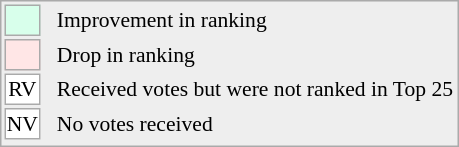<table align="right" style="font-size:90%; border:1px solid #aaaaaa; white-space:nowrap; background:#eeeeee;">
<tr>
<td style="background:#d8ffeb; width:20px; border:1px solid #aaaaaa;"> </td>
<td rowspan="5"> </td>
<td>Improvement in ranking</td>
</tr>
<tr>
<td style="background:#ffe6e6; width:20px; border:1px solid #aaaaaa;"> </td>
<td>Drop in ranking</td>
</tr>
<tr>
<td align="center" style="width:20px; border:1px solid #aaaaaa; background:white;">RV</td>
<td>Received votes but were not ranked in Top 25</td>
</tr>
<tr>
<td align="center" style="width:20px; border:1px solid #aaaaaa; background:white;">NV</td>
<td>No votes received</td>
</tr>
<tr>
</tr>
</table>
